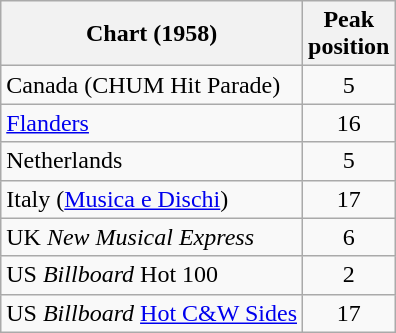<table class="wikitable">
<tr>
<th align="left">Chart (1958)</th>
<th style="text-align:center;">Peak<br>position</th>
</tr>
<tr>
<td align="left">Canada (CHUM Hit Parade)</td>
<td style="text-align:center;">5</td>
</tr>
<tr>
<td align="left"><a href='#'>Flanders</a></td>
<td style="text-align:center;">16</td>
</tr>
<tr>
<td align="left">Netherlands</td>
<td style="text-align:center;">5</td>
</tr>
<tr>
<td align="left">Italy (<a href='#'>Musica e Dischi</a>)</td>
<td style="text-align:center;">17</td>
</tr>
<tr>
<td align="left">UK <em>New Musical Express</em></td>
<td style="text-align:center;">6</td>
</tr>
<tr>
<td align="left">US <em>Billboard</em> Hot 100</td>
<td style="text-align:center;">2</td>
</tr>
<tr>
<td align="left">US <em>Billboard</em> <a href='#'>Hot C&W Sides</a></td>
<td style="text-align:center;">17</td>
</tr>
</table>
